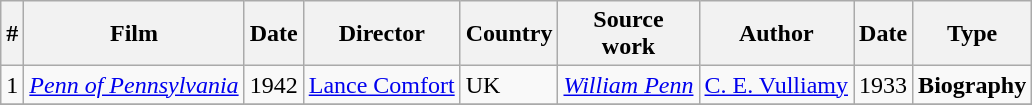<table class="wikitable">
<tr>
<th>#</th>
<th>Film</th>
<th>Date</th>
<th>Director</th>
<th>Country</th>
<th>Source<br>work</th>
<th>Author</th>
<th>Date</th>
<th>Type</th>
</tr>
<tr>
<td>1</td>
<td><em><a href='#'>Penn of Pennsylvania</a></em></td>
<td>1942</td>
<td><a href='#'>Lance Comfort</a></td>
<td>UK</td>
<td><em><a href='#'>William Penn</a></em></td>
<td><a href='#'>C. E. Vulliamy</a></td>
<td>1933</td>
<td><strong>Biography</strong></td>
</tr>
<tr>
</tr>
</table>
